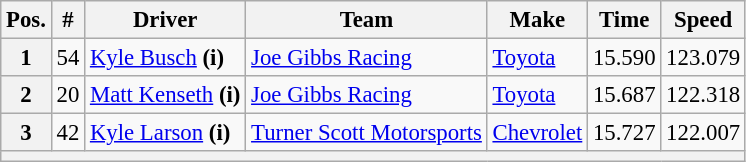<table class="wikitable" style="font-size:95%">
<tr>
<th>Pos.</th>
<th>#</th>
<th>Driver</th>
<th>Team</th>
<th>Make</th>
<th>Time</th>
<th>Speed</th>
</tr>
<tr>
<th>1</th>
<td>54</td>
<td><a href='#'>Kyle Busch</a> <strong>(i)</strong></td>
<td><a href='#'>Joe Gibbs Racing</a></td>
<td><a href='#'>Toyota</a></td>
<td>15.590</td>
<td>123.079</td>
</tr>
<tr>
<th>2</th>
<td>20</td>
<td><a href='#'>Matt Kenseth</a> <strong>(i)</strong></td>
<td><a href='#'>Joe Gibbs Racing</a></td>
<td><a href='#'>Toyota</a></td>
<td>15.687</td>
<td>122.318</td>
</tr>
<tr>
<th>3</th>
<td>42</td>
<td><a href='#'>Kyle Larson</a> <strong>(i)</strong></td>
<td><a href='#'>Turner Scott Motorsports</a></td>
<td><a href='#'>Chevrolet</a></td>
<td>15.727</td>
<td>122.007</td>
</tr>
<tr>
<th colspan="7"></th>
</tr>
</table>
